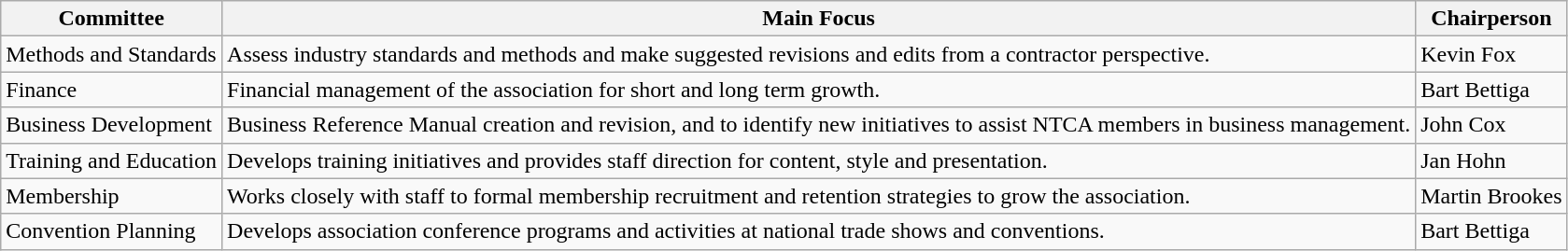<table class="wikitable">
<tr>
<th>Committee</th>
<th>Main Focus</th>
<th>Chairperson</th>
</tr>
<tr>
<td>Methods and Standards</td>
<td>Assess industry standards and methods and make suggested revisions and edits from a contractor perspective.</td>
<td>Kevin Fox</td>
</tr>
<tr>
<td>Finance</td>
<td>Financial management of the association for short and long term growth.</td>
<td>Bart Bettiga</td>
</tr>
<tr>
<td>Business Development</td>
<td>Business Reference Manual creation and revision, and to identify new initiatives to assist NTCA members in business management.</td>
<td>John Cox</td>
</tr>
<tr>
<td>Training and Education</td>
<td>Develops training initiatives and provides staff direction for content, style and presentation.</td>
<td>Jan Hohn</td>
</tr>
<tr>
<td>Membership</td>
<td>Works closely with staff to formal membership recruitment and retention strategies to grow the association.</td>
<td>Martin Brookes</td>
</tr>
<tr>
<td>Convention Planning</td>
<td>Develops association conference programs and activities at national trade shows and conventions.</td>
<td>Bart Bettiga</td>
</tr>
</table>
